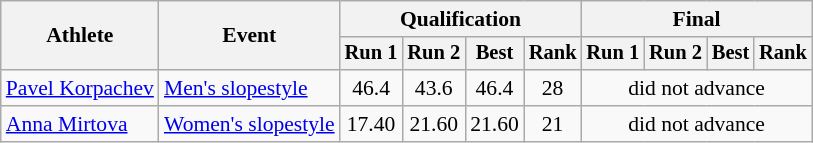<table class="wikitable" style="font-size:90%">
<tr>
<th rowspan="2">Athlete</th>
<th rowspan="2">Event</th>
<th colspan="4">Qualification</th>
<th colspan="4">Final</th>
</tr>
<tr style="font-size:95%">
<th>Run 1</th>
<th>Run 2</th>
<th>Best</th>
<th>Rank</th>
<th>Run 1</th>
<th>Run 2</th>
<th>Best</th>
<th>Rank</th>
</tr>
<tr align=center>
<td align=left><a href='#'>Pavel Korpachev</a></td>
<td align=left><a href='#'>Men's slopestyle</a></td>
<td>46.4</td>
<td>43.6</td>
<td>46.4</td>
<td>28</td>
<td colspan=4>did not advance</td>
</tr>
<tr align=center>
<td align=left><a href='#'>Anna Mirtova</a></td>
<td align=left><a href='#'>Women's slopestyle</a></td>
<td>17.40</td>
<td>21.60</td>
<td>21.60</td>
<td>21</td>
<td colspan=4>did not advance</td>
</tr>
</table>
